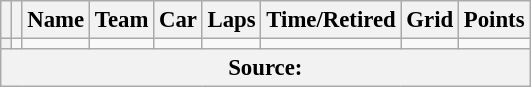<table class="wikitable sortable" style="font-size: 95%;">
<tr>
<th></th>
<th></th>
<th>Name</th>
<th>Team</th>
<th>Car</th>
<th>Laps</th>
<th>Time/Retired</th>
<th>Grid</th>
<th>Points</th>
</tr>
<tr>
<th></th>
<td></td>
<td></td>
<td></td>
<td></td>
<td></td>
<td></td>
<td></td>
<td></td>
</tr>
<tr>
<th colspan=9>Source:</th>
</tr>
</table>
